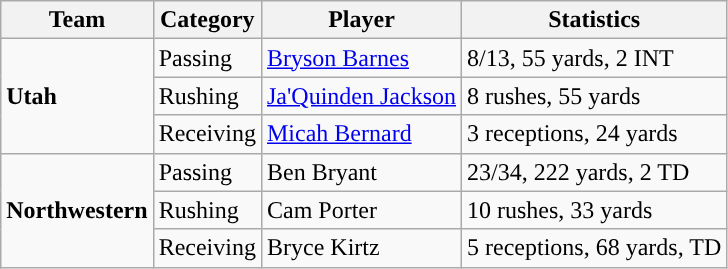<table class="wikitable" style="float: left;">
<tr>
<th>Team</th>
<th>Category</th>
<th>Player</th>
<th>Statistics</th>
</tr>
<tr>
<td rowspan=3><strong>Utah</strong></td>
<td>Passing</td>
<td><a href='#'>Bryson Barnes</a></td>
<td>8/13, 55 yards, 2 INT</td>
</tr>
<tr>
<td>Rushing</td>
<td><a href='#'>Ja'Quinden Jackson</a></td>
<td>8 rushes, 55 yards</td>
</tr>
<tr>
<td>Receiving</td>
<td><a href='#'>Micah Bernard</a></td>
<td>3 receptions, 24 yards</td>
</tr>
<tr>
<td rowspan=3><strong>Northwestern</strong></td>
<td>Passing</td>
<td>Ben Bryant</td>
<td>23/34, 222 yards, 2 TD</td>
</tr>
<tr>
<td>Rushing</td>
<td>Cam Porter</td>
<td>10 rushes, 33 yards</td>
</tr>
<tr>
<td>Receiving</td>
<td>Bryce Kirtz</td>
<td>5 receptions, 68 yards, TD</td>
</tr>
</table>
